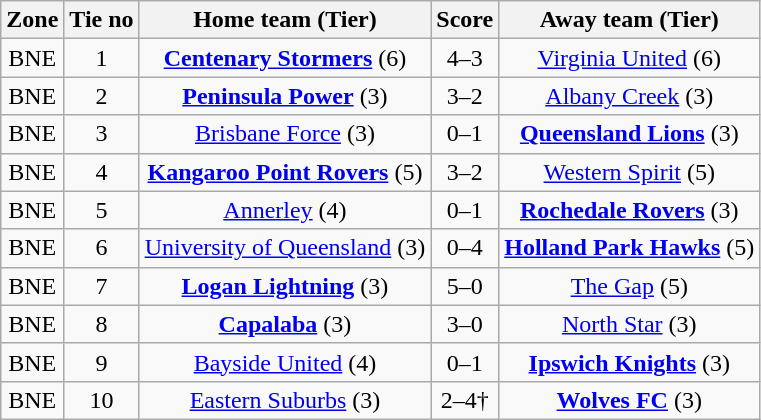<table class="wikitable" style="text-align:center">
<tr>
<th>Zone</th>
<th>Tie no</th>
<th>Home team (Tier)</th>
<th>Score</th>
<th>Away team (Tier)</th>
</tr>
<tr>
<td>BNE</td>
<td>1</td>
<td><strong><a href='#'>Centenary Stormers</a></strong> (6)</td>
<td>4–3</td>
<td><a href='#'>Virginia United</a> (6)</td>
</tr>
<tr>
<td>BNE</td>
<td>2</td>
<td><strong><a href='#'>Peninsula Power</a></strong> (3)</td>
<td>3–2</td>
<td><a href='#'>Albany Creek</a> (3)</td>
</tr>
<tr>
<td>BNE</td>
<td>3</td>
<td><a href='#'>Brisbane Force</a> (3)</td>
<td>0–1</td>
<td><strong><a href='#'>Queensland Lions</a></strong> (3)</td>
</tr>
<tr>
<td>BNE</td>
<td>4</td>
<td><strong><a href='#'>Kangaroo Point Rovers</a></strong> (5)</td>
<td>3–2</td>
<td><a href='#'>Western Spirit</a> (5)</td>
</tr>
<tr>
<td>BNE</td>
<td>5</td>
<td><a href='#'>Annerley</a> (4)</td>
<td>0–1</td>
<td><strong><a href='#'>Rochedale Rovers</a></strong> (3)</td>
</tr>
<tr>
<td>BNE</td>
<td>6</td>
<td><a href='#'>University of Queensland</a> (3)</td>
<td>0–4</td>
<td><strong><a href='#'>Holland Park Hawks</a></strong> (5)</td>
</tr>
<tr>
<td>BNE</td>
<td>7</td>
<td><strong><a href='#'>Logan Lightning</a></strong> (3)</td>
<td>5–0</td>
<td><a href='#'>The Gap</a> (5)</td>
</tr>
<tr>
<td>BNE</td>
<td>8</td>
<td><strong><a href='#'>Capalaba</a></strong> (3)</td>
<td>3–0</td>
<td><a href='#'>North Star</a> (3)</td>
</tr>
<tr>
<td>BNE</td>
<td>9</td>
<td><a href='#'>Bayside United</a> (4)</td>
<td>0–1</td>
<td><strong><a href='#'>Ipswich Knights</a></strong> (3)</td>
</tr>
<tr>
<td>BNE</td>
<td>10</td>
<td><a href='#'>Eastern Suburbs</a> (3)</td>
<td>2–4†</td>
<td><strong><a href='#'>Wolves FC</a></strong> (3)</td>
</tr>
</table>
